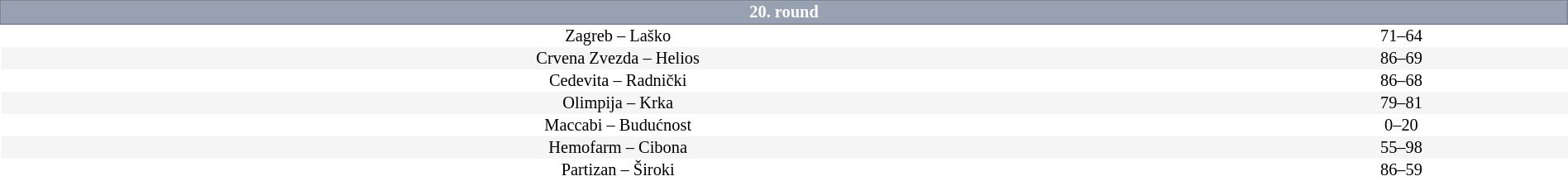<table border=0 cellspacing=0 cellpadding=1em style="font-size: 85%; border-collapse: collapse;" width=100%>
<tr>
<td colspan=5 bgcolor=#98A1B2 style="border:1px solid #7A8392; text-align:center; color:#FFFFFF;"><strong>20. round</strong></td>
</tr>
<tr style="text-align:center; background:#FFFFFF">
<td>Zagreb – Laško</td>
<td>71–64</td>
</tr>
<tr align=center bgcolor=#f5f5f5>
<td>Crvena Zvezda – Helios</td>
<td>86–69</td>
</tr>
<tr style="text-align:center; background:#FFFFFF">
<td>Cedevita – Radnički</td>
<td>86–68</td>
</tr>
<tr align=center bgcolor=#f5f5f5>
<td>Olimpija – Krka</td>
<td>79–81</td>
</tr>
<tr style="text-align:center; background:#FFFFFF">
<td>Maccabi – Budućnost</td>
<td>0–20</td>
</tr>
<tr align=center bgcolor=#f5f5f5>
<td>Hemofarm – Cibona</td>
<td>55–98</td>
</tr>
<tr style="text-align:center; background:#FFFFFF">
<td>Partizan – Široki</td>
<td>86–59</td>
</tr>
</table>
